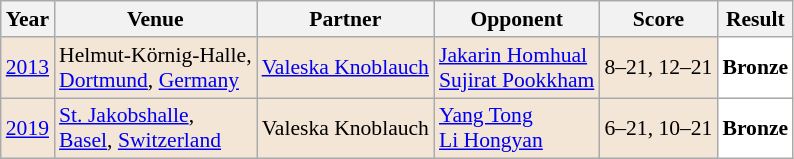<table class="sortable wikitable" style="font-size: 90%;">
<tr>
<th>Year</th>
<th>Venue</th>
<th>Partner</th>
<th>Opponent</th>
<th>Score</th>
<th>Result</th>
</tr>
<tr style="background:#F3E6D7">
<td align="center"><a href='#'>2013</a></td>
<td align="left">Helmut-Körnig-Halle,<br><a href='#'>Dortmund</a>, <a href='#'>Germany</a></td>
<td align="left"> <a href='#'>Valeska Knoblauch</a></td>
<td align="left"> <a href='#'>Jakarin Homhual</a> <br>  <a href='#'>Sujirat Pookkham</a></td>
<td align="left">8–21, 12–21</td>
<td style="text-align:left; background:white"> <strong>Bronze</strong></td>
</tr>
<tr style="background:#F3E6D7">
<td align="center"><a href='#'>2019</a></td>
<td align="left"><a href='#'>St. Jakobshalle</a>,<br><a href='#'>Basel</a>, <a href='#'>Switzerland</a></td>
<td align="left"> Valeska Knoblauch</td>
<td align="left"> <a href='#'>Yang Tong</a><br> <a href='#'>Li Hongyan</a></td>
<td align="left">6–21, 10–21</td>
<td style="text-align:left; background:white"> <strong>Bronze</strong></td>
</tr>
</table>
